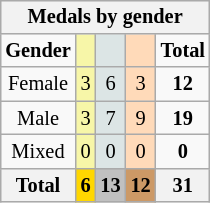<table class="wikitable" style="font-size:85%;float:right;text-align:center">
<tr bgcolor=EFEFEF>
<th colspan=5><strong>Medals by gender</strong></th>
</tr>
<tr>
<td><strong>Gender</strong></td>
<td bgcolor=F7F6A8></td>
<td bgcolor=DCE5E5></td>
<td bgcolor=FFDAB9></td>
<td><strong>Total</strong></td>
</tr>
<tr>
<td>Female</td>
<td bgcolor=F7F6A8>3</td>
<td bgcolor=DCE5E5>6</td>
<td bgcolor=FFDAB9>3</td>
<td><strong>12</strong></td>
</tr>
<tr>
<td>Male</td>
<td bgcolor=F7F6A8>3</td>
<td bgcolor=DCE5E5>7</td>
<td bgcolor=FFDAB9>9</td>
<td><strong>19</strong></td>
</tr>
<tr>
<td>Mixed</td>
<td bgcolor=F7F6A8>0</td>
<td bgcolor=DCE5E5>0</td>
<td bgcolor=FFDAB9>0</td>
<td><strong>0</strong></td>
</tr>
<tr>
<th><strong>Total</strong></th>
<th style="background:gold;"><strong>6</strong></th>
<th style="background:silver;"><strong>13</strong></th>
<th style="background:#c96;"><strong>12</strong></th>
<th><strong>31</strong></th>
</tr>
</table>
